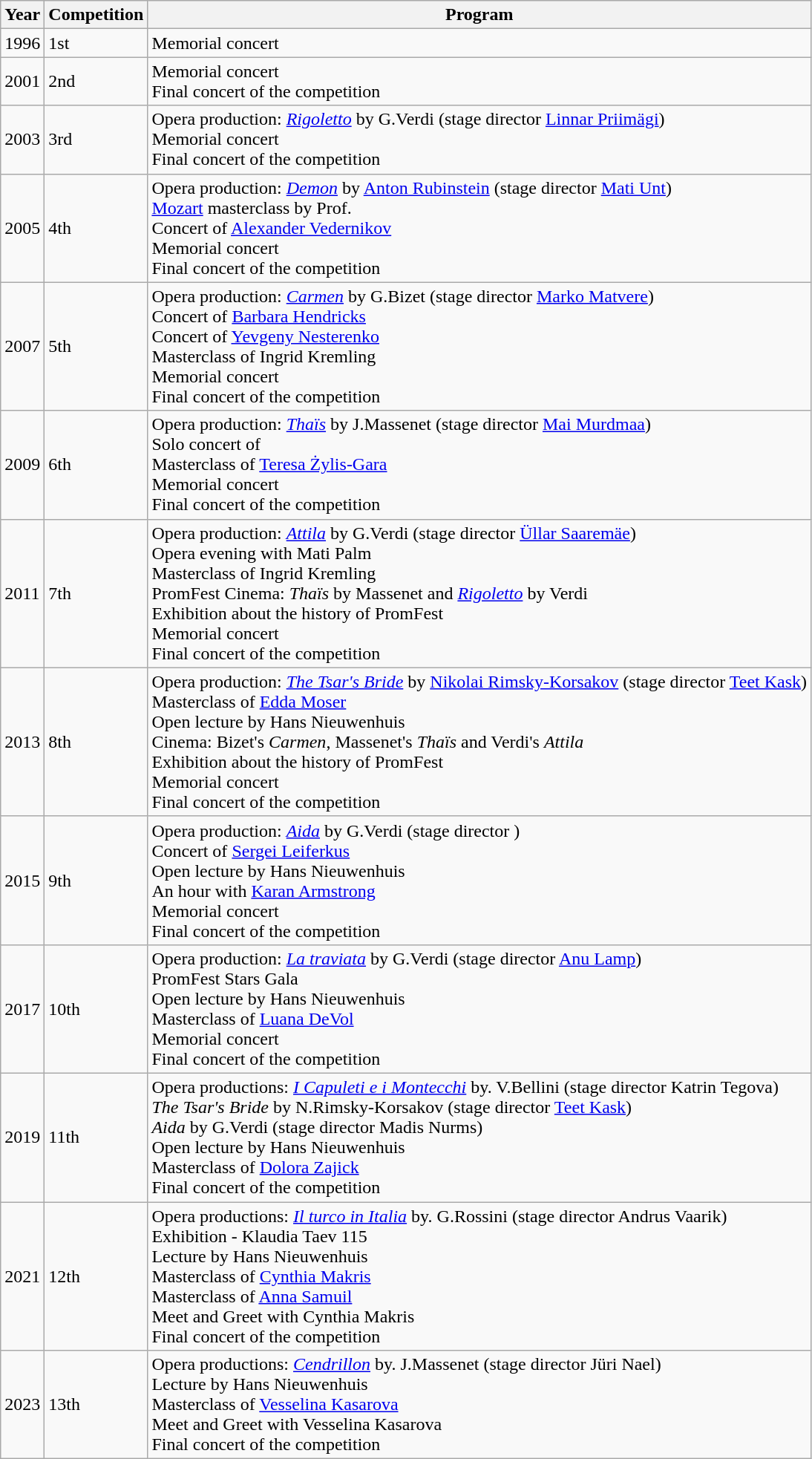<table class="wikitable">
<tr>
<th>Year</th>
<th>Competition</th>
<th>Program</th>
</tr>
<tr>
<td>1996</td>
<td>1st</td>
<td>Memorial concert</td>
</tr>
<tr>
<td>2001</td>
<td>2nd</td>
<td>Memorial concert<br>Final concert of the competition</td>
</tr>
<tr>
<td>2003</td>
<td>3rd</td>
<td>Opera production: <em><a href='#'>Rigoletto</a></em> by G.Verdi (stage director <a href='#'>Linnar Priimägi</a>)<br>Memorial concert<br>Final concert of the competition</td>
</tr>
<tr>
<td>2005</td>
<td>4th</td>
<td>Opera production: <em><a href='#'>Demon</a></em> by <a href='#'>Anton Rubinstein</a> (stage director <a href='#'>Mati Unt</a>)<br><a href='#'>Mozart</a> masterclass by Prof. <br>Concert of <a href='#'>Alexander Vedernikov</a><br>Memorial concert<br>Final concert of the competition</td>
</tr>
<tr>
<td>2007</td>
<td>5th</td>
<td>Opera production: <em><a href='#'>Carmen</a></em> by G.Bizet (stage director <a href='#'>Marko Matvere</a>)<br>Concert of <a href='#'>Barbara Hendricks</a><br>Concert of <a href='#'>Yevgeny Nesterenko</a><br>Masterclass of Ingrid Kremling<br>Memorial concert<br>Final concert of the competition</td>
</tr>
<tr>
<td>2009</td>
<td>6th</td>
<td>Opera production: <em><a href='#'>Thaïs</a></em> by J.Massenet (stage director <a href='#'>Mai Murdmaa</a>)<br>Solo concert of <br>Masterclass of <a href='#'>Teresa Żylis-Gara</a><br>Memorial concert<br>Final concert of the competition</td>
</tr>
<tr>
<td>2011</td>
<td>7th</td>
<td>Opera production: <em><a href='#'>Attila</a></em> by G.Verdi (stage director <a href='#'>Üllar Saaremäe</a>)<br>Opera evening with Mati Palm<br>Masterclass of Ingrid Kremling<br>PromFest Cinema: <em>Thaïs</em> by Massenet and <em><a href='#'>Rigoletto</a></em> by Verdi<br>Exhibition about the history of PromFest<br>Memorial concert<br>Final concert of the competition</td>
</tr>
<tr>
<td>2013</td>
<td>8th</td>
<td>Opera production: <em><a href='#'>The Tsar's Bride</a></em> by <a href='#'>Nikolai Rimsky-Korsakov</a> (stage director <a href='#'>Teet Kask</a>)<br>Masterclass of <a href='#'>Edda Moser</a><br>Open lecture by Hans Nieuwenhuis<br>Cinema: Bizet's <em>Carmen</em>, Massenet's <em>Thaïs</em> and Verdi's <em>Attila</em><br>Exhibition about the history of PromFest<br>Memorial concert<br>Final concert of the competition</td>
</tr>
<tr>
<td>2015</td>
<td>9th</td>
<td>Opera production: <em><a href='#'>Aida</a></em> by G.Verdi (stage director )<br>Concert of <a href='#'>Sergei Leiferkus</a><br>Open lecture by Hans Nieuwenhuis<br>An hour with <a href='#'>Karan Armstrong</a><br>Memorial concert<br>Final concert of the competition</td>
</tr>
<tr>
<td>2017</td>
<td>10th</td>
<td>Opera production: <em><a href='#'>La traviata</a></em> by G.Verdi (stage director <a href='#'>Anu Lamp</a>)<br>PromFest Stars Gala<br>Open lecture by Hans Nieuwenhuis<br>Masterclass of <a href='#'>Luana DeVol</a><br>Memorial concert<br>Final concert of the competition</td>
</tr>
<tr>
<td>2019</td>
<td>11th</td>
<td>Opera productions: <em><a href='#'>I Capuleti e i Montecchi</a></em> by. V.Bellini (stage director Katrin Tegova)<br><em>The Tsar's Bride</em> by N.Rimsky-Korsakov (stage director <a href='#'>Teet Kask</a>)<br><em>Aida</em> by G.Verdi (stage director Madis Nurms)<br>Open lecture by Hans Nieuwenhuis<br>Masterclass of <a href='#'>Dolora Zajick</a><br>Final concert of the competition</td>
</tr>
<tr>
<td>2021</td>
<td>12th</td>
<td>Opera productions: <em><a href='#'>Il turco in Italia</a></em> by. G.Rossini (stage director Andrus Vaarik)<br>Exhibition - Klaudia Taev 115<br>Lecture by Hans Nieuwenhuis<br>Masterclass of <a href='#'>Cynthia Makris</a><br>Masterclass of <a href='#'>Anna Samuil</a><br>Meet and Greet with Cynthia Makris<br>Final concert of the competition</td>
</tr>
<tr>
<td>2023</td>
<td>13th</td>
<td>Opera productions: <em><a href='#'>Cendrillon</a></em> by. J.Massenet (stage director Jüri Nael)<br>Lecture by Hans Nieuwenhuis<br>Masterclass of <a href='#'>Vesselina Kasarova</a><br>Meet and Greet with Vesselina Kasarova<br>Final concert of the competition</td>
</tr>
</table>
